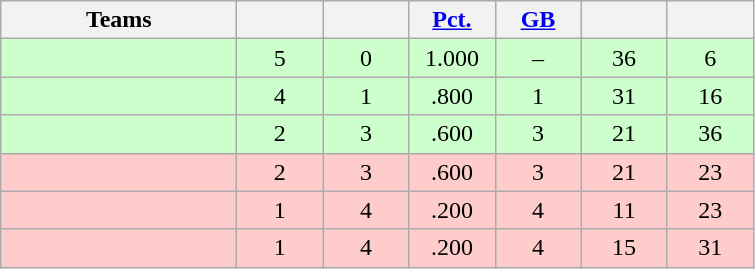<table class="wikitable" style="text-align:center;">
<tr>
<th width=150px>Teams</th>
<th width=50px></th>
<th width=50px></th>
<th width=50px><a href='#'>Pct.</a></th>
<th width=50px><a href='#'>GB</a></th>
<th width=50px></th>
<th width=50px></th>
</tr>
<tr style="background-color:#cfc">
<td align=left></td>
<td>5</td>
<td>0</td>
<td>1.000</td>
<td>–</td>
<td>36</td>
<td>6</td>
</tr>
<tr style="background-color:#cfc">
<td align=left></td>
<td>4</td>
<td>1</td>
<td>.800</td>
<td>1</td>
<td>31</td>
<td>16</td>
</tr>
<tr style="background-color:#cfc">
<td align=left></td>
<td>2</td>
<td>3</td>
<td>.600</td>
<td>3</td>
<td>21</td>
<td>36</td>
</tr>
<tr style="background-color:#fcc">
<td align=left></td>
<td>2</td>
<td>3</td>
<td>.600</td>
<td>3</td>
<td>21</td>
<td>23</td>
</tr>
<tr style="background-color:#fcc">
<td align=left></td>
<td>1</td>
<td>4</td>
<td>.200</td>
<td>4</td>
<td>11</td>
<td>23</td>
</tr>
<tr style="background-color:#fcc">
<td align=left></td>
<td>1</td>
<td>4</td>
<td>.200</td>
<td>4</td>
<td>15</td>
<td>31</td>
</tr>
</table>
